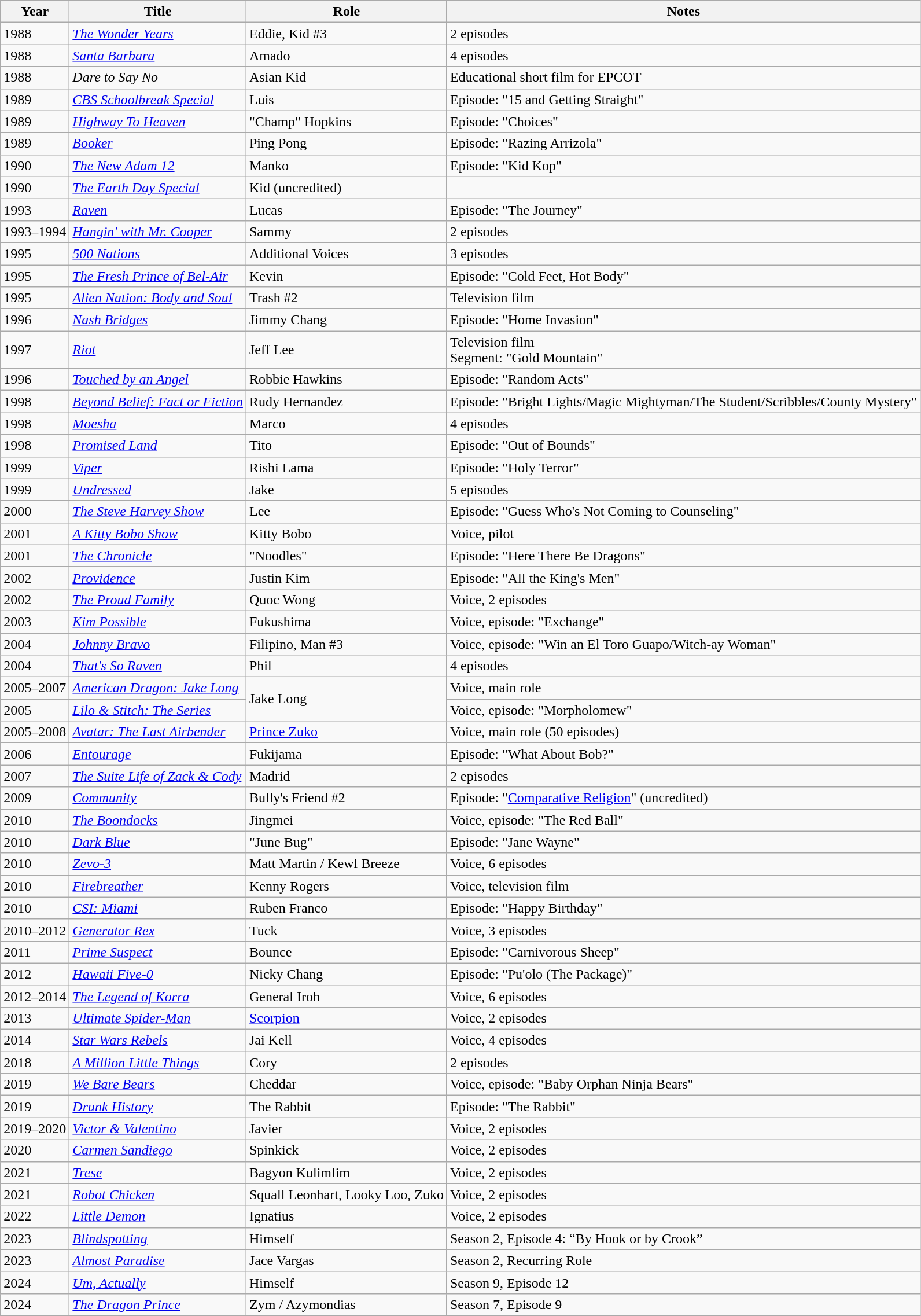<table class="wikitable sortable">
<tr>
<th>Year</th>
<th>Title</th>
<th>Role</th>
<th>Notes</th>
</tr>
<tr>
<td>1988</td>
<td><em><a href='#'>The Wonder Years</a></em></td>
<td>Eddie, Kid #3</td>
<td>2 episodes</td>
</tr>
<tr>
<td>1988</td>
<td><em><a href='#'>Santa Barbara</a></em></td>
<td>Amado</td>
<td>4 episodes</td>
</tr>
<tr>
<td>1988</td>
<td><em>Dare to Say No</em></td>
<td>Asian Kid</td>
<td>Educational short film for EPCOT</td>
</tr>
<tr>
<td>1989</td>
<td><em><a href='#'>CBS Schoolbreak Special</a></em></td>
<td>Luis</td>
<td>Episode: "15 and Getting Straight"</td>
</tr>
<tr>
<td>1989</td>
<td><em><a href='#'>Highway To Heaven</a></em></td>
<td>"Champ" Hopkins</td>
<td>Episode: "Choices"</td>
</tr>
<tr>
<td>1989</td>
<td><em><a href='#'>Booker</a></em></td>
<td>Ping Pong</td>
<td>Episode: "Razing Arrizola"</td>
</tr>
<tr>
<td>1990</td>
<td><em><a href='#'>The New Adam 12</a></em></td>
<td>Manko</td>
<td>Episode: "Kid Kop"</td>
</tr>
<tr>
<td>1990</td>
<td><em><a href='#'>The Earth Day Special</a></em></td>
<td>Kid (uncredited)</td>
<td></td>
</tr>
<tr>
<td>1993</td>
<td><em><a href='#'>Raven</a></em></td>
<td>Lucas</td>
<td>Episode: "The Journey"</td>
</tr>
<tr>
<td>1993–1994</td>
<td><em><a href='#'>Hangin' with Mr. Cooper</a></em></td>
<td>Sammy</td>
<td>2 episodes</td>
</tr>
<tr>
<td>1995</td>
<td><em><a href='#'>500 Nations</a></em></td>
<td>Additional Voices</td>
<td>3 episodes</td>
</tr>
<tr>
<td>1995</td>
<td><em><a href='#'>The Fresh Prince of Bel-Air</a></em></td>
<td>Kevin</td>
<td>Episode: "Cold Feet, Hot Body"</td>
</tr>
<tr>
<td>1995</td>
<td><em><a href='#'>Alien Nation: Body and Soul</a></em></td>
<td>Trash #2</td>
<td>Television film</td>
</tr>
<tr>
<td>1996</td>
<td><em><a href='#'>Nash Bridges</a></em></td>
<td>Jimmy Chang</td>
<td>Episode: "Home Invasion"</td>
</tr>
<tr>
<td>1997</td>
<td><em><a href='#'>Riot</a></em></td>
<td>Jeff Lee</td>
<td>Television film<br>Segment: "Gold Mountain"</td>
</tr>
<tr>
<td>1996</td>
<td><em><a href='#'>Touched by an Angel</a></em></td>
<td>Robbie Hawkins</td>
<td>Episode: "Random Acts"</td>
</tr>
<tr>
<td>1998</td>
<td><em><a href='#'>Beyond Belief: Fact or Fiction</a></em></td>
<td>Rudy Hernandez</td>
<td>Episode: "Bright Lights/Magic Mightyman/The Student/Scribbles/County Mystery"</td>
</tr>
<tr>
<td>1998</td>
<td><em><a href='#'>Moesha</a></em></td>
<td>Marco</td>
<td>4 episodes</td>
</tr>
<tr>
<td>1998</td>
<td><em><a href='#'>Promised Land</a></em></td>
<td>Tito</td>
<td>Episode: "Out of Bounds"</td>
</tr>
<tr>
<td>1999</td>
<td><em><a href='#'>Viper</a></em></td>
<td>Rishi Lama</td>
<td>Episode: "Holy Terror"</td>
</tr>
<tr>
<td>1999</td>
<td><em><a href='#'>Undressed</a></em></td>
<td>Jake</td>
<td>5 episodes</td>
</tr>
<tr>
<td>2000</td>
<td><em><a href='#'>The Steve Harvey Show</a></em></td>
<td>Lee</td>
<td>Episode: "Guess Who's Not Coming to Counseling"</td>
</tr>
<tr>
<td>2001</td>
<td><em><a href='#'>A Kitty Bobo Show</a></em></td>
<td>Kitty Bobo</td>
<td>Voice, pilot</td>
</tr>
<tr>
<td>2001</td>
<td><em><a href='#'>The Chronicle</a></em></td>
<td>"Noodles"</td>
<td>Episode: "Here There Be Dragons"</td>
</tr>
<tr>
<td>2002</td>
<td><em><a href='#'>Providence</a></em></td>
<td>Justin Kim</td>
<td>Episode: "All the King's Men"</td>
</tr>
<tr>
<td>2002</td>
<td><em><a href='#'>The Proud Family</a></em></td>
<td>Quoc Wong</td>
<td>Voice, 2 episodes</td>
</tr>
<tr>
<td>2003</td>
<td><em><a href='#'>Kim Possible</a></em></td>
<td>Fukushima</td>
<td>Voice, episode: "Exchange"</td>
</tr>
<tr>
<td>2004</td>
<td><em><a href='#'>Johnny Bravo</a></em></td>
<td>Filipino, Man #3</td>
<td>Voice, episode: "Win an El Toro Guapo/Witch-ay Woman"</td>
</tr>
<tr>
<td>2004</td>
<td><em><a href='#'>That's So Raven</a></em></td>
<td>Phil</td>
<td>4 episodes</td>
</tr>
<tr>
<td>2005–2007</td>
<td><em><a href='#'>American Dragon: Jake Long</a></em></td>
<td rowspan="2">Jake Long</td>
<td>Voice, main role</td>
</tr>
<tr>
<td>2005</td>
<td><em><a href='#'>Lilo & Stitch: The Series</a></em></td>
<td>Voice, episode: "Morpholomew"</td>
</tr>
<tr>
<td>2005–2008</td>
<td><em><a href='#'>Avatar: The Last Airbender</a></em></td>
<td><a href='#'>Prince Zuko</a></td>
<td>Voice, main role (50 episodes)</td>
</tr>
<tr>
<td>2006</td>
<td><em><a href='#'>Entourage</a></em></td>
<td>Fukijama</td>
<td>Episode: "What About Bob?"</td>
</tr>
<tr>
<td>2007</td>
<td><em><a href='#'>The Suite Life of Zack & Cody</a></em></td>
<td>Madrid</td>
<td>2 episodes</td>
</tr>
<tr>
<td>2009</td>
<td><a href='#'><em>Community</em></a></td>
<td>Bully's Friend #2</td>
<td>Episode: "<a href='#'>Comparative Religion</a>" (uncredited)</td>
</tr>
<tr>
<td>2010</td>
<td><em><a href='#'>The Boondocks</a></em></td>
<td>Jingmei</td>
<td>Voice, episode: "The Red Ball"</td>
</tr>
<tr>
<td>2010</td>
<td><em><a href='#'>Dark Blue</a></em></td>
<td>"June Bug"</td>
<td>Episode: "Jane Wayne"</td>
</tr>
<tr>
<td>2010</td>
<td><em><a href='#'>Zevo-3</a></em></td>
<td>Matt Martin / Kewl Breeze</td>
<td>Voice, 6 episodes</td>
</tr>
<tr>
<td>2010</td>
<td><em><a href='#'>Firebreather</a></em></td>
<td>Kenny Rogers</td>
<td>Voice, television film</td>
</tr>
<tr>
<td>2010</td>
<td><em><a href='#'>CSI: Miami</a></em></td>
<td>Ruben Franco</td>
<td>Episode: "Happy Birthday"</td>
</tr>
<tr>
<td>2010–2012</td>
<td><em><a href='#'>Generator Rex</a></em></td>
<td>Tuck</td>
<td>Voice, 3 episodes</td>
</tr>
<tr>
<td>2011</td>
<td><em><a href='#'>Prime Suspect</a></em></td>
<td>Bounce</td>
<td>Episode: "Carnivorous Sheep"</td>
</tr>
<tr>
<td>2012</td>
<td><em><a href='#'>Hawaii Five-0</a></em></td>
<td>Nicky Chang</td>
<td>Episode: "Pu'olo (The Package)"</td>
</tr>
<tr>
<td>2012–2014</td>
<td><em><a href='#'>The Legend of Korra</a></em></td>
<td>General Iroh</td>
<td>Voice, 6 episodes</td>
</tr>
<tr>
<td>2013</td>
<td><em><a href='#'>Ultimate Spider-Man</a></em></td>
<td><a href='#'>Scorpion</a></td>
<td>Voice, 2 episodes</td>
</tr>
<tr>
<td>2014</td>
<td><em><a href='#'>Star Wars Rebels</a></em></td>
<td>Jai Kell</td>
<td>Voice, 4 episodes</td>
</tr>
<tr>
<td>2018</td>
<td><em><a href='#'>A Million Little Things</a></em></td>
<td>Cory</td>
<td>2 episodes</td>
</tr>
<tr>
<td>2019</td>
<td><em><a href='#'>We Bare Bears</a></em></td>
<td>Cheddar</td>
<td>Voice, episode: "Baby Orphan Ninja Bears"</td>
</tr>
<tr>
<td>2019</td>
<td><em><a href='#'>Drunk History</a></em></td>
<td>The Rabbit</td>
<td>Episode: "The Rabbit"</td>
</tr>
<tr>
<td>2019–2020</td>
<td><em><a href='#'>Victor & Valentino</a></em></td>
<td>Javier</td>
<td>Voice, 2 episodes</td>
</tr>
<tr>
<td>2020</td>
<td><em><a href='#'>Carmen Sandiego</a></em></td>
<td>Spinkick</td>
<td>Voice, 2 episodes</td>
</tr>
<tr>
<td>2021</td>
<td><em><a href='#'>Trese</a></em></td>
<td>Bagyon Kulimlim</td>
<td>Voice, 2 episodes</td>
</tr>
<tr>
<td>2021</td>
<td><em><a href='#'>Robot Chicken</a></em></td>
<td>Squall Leonhart, Looky Loo, Zuko</td>
<td>Voice, 2 episodes</td>
</tr>
<tr>
<td>2022</td>
<td><em><a href='#'>Little Demon</a></em></td>
<td>Ignatius</td>
<td>Voice, 2 episodes</td>
</tr>
<tr>
<td>2023</td>
<td><em><a href='#'>Blindspotting</a></em></td>
<td>Himself</td>
<td>Season 2, Episode 4: “By Hook or by Crook”</td>
</tr>
<tr>
<td>2023</td>
<td><em><a href='#'>Almost Paradise</a></em></td>
<td>Jace Vargas</td>
<td>Season 2, Recurring Role</td>
</tr>
<tr>
<td>2024</td>
<td><em> <a href='#'>Um, Actually</a></em></td>
<td>Himself</td>
<td>Season 9, Episode 12</td>
</tr>
<tr>
<td>2024</td>
<td><em><a href='#'>The Dragon Prince</a></em></td>
<td>Zym / Azymondias</td>
<td>Season 7, Episode 9</td>
</tr>
</table>
